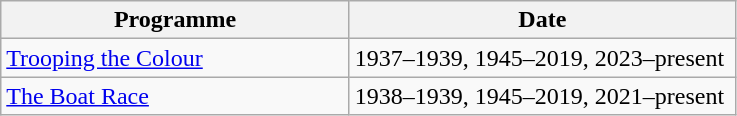<table class="wikitable">
<tr>
<th width=225>Programme</th>
<th width=250>Date</th>
</tr>
<tr>
<td><a href='#'>Trooping the Colour</a></td>
<td>1937–1939, 1945–2019, 2023–present</td>
</tr>
<tr>
<td><a href='#'>The Boat Race</a></td>
<td>1938–1939, 1945–2019, 2021–present</td>
</tr>
</table>
